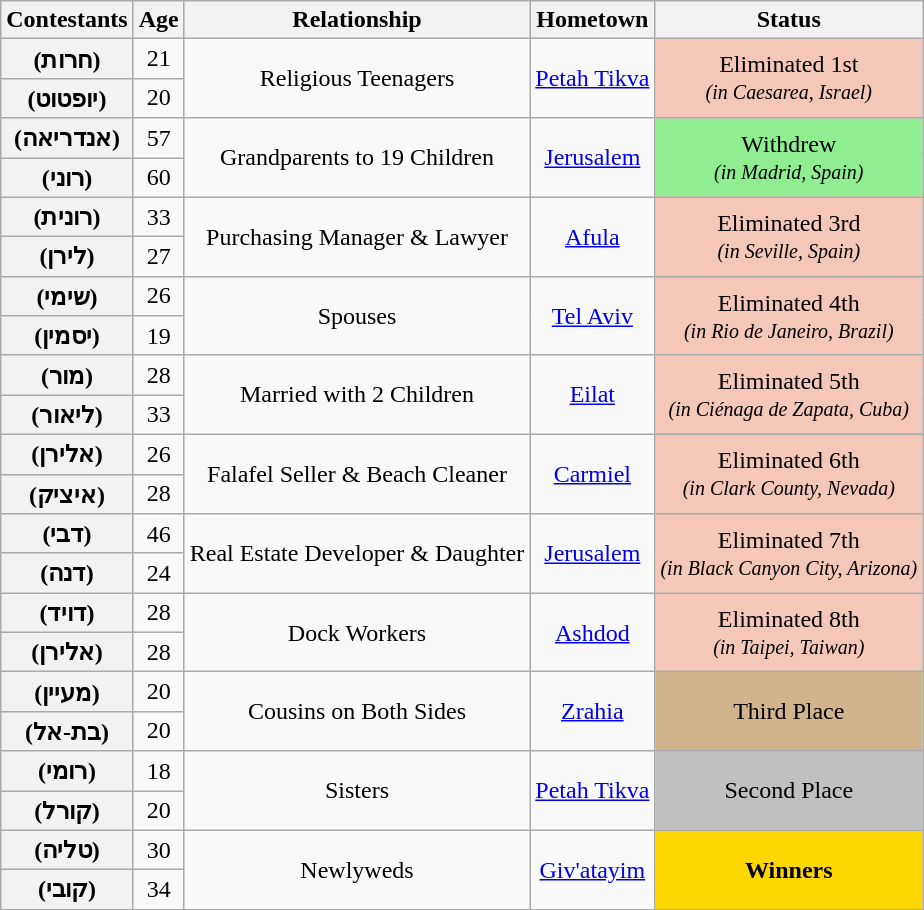<table class="wikitable sortable" style="text-align:center;">
<tr>
<th scope="col">Contestants</th>
<th scope="col">Age</th>
<th class="unsortable" scope="col">Relationship</th>
<th scope="col" class="unsortable">Hometown</th>
<th scope="col">Status</th>
</tr>
<tr>
<th scope="row"> (חרות)</th>
<td>21</td>
<td rowspan="2">Religious Teenagers</td>
<td rowspan="2"><a href='#'>Petah Tikva</a></td>
<td rowspan="2" bgcolor="f4c7b8">Eliminated 1st<br><small><em>(in Caesarea, Israel)</em></small></td>
</tr>
<tr>
<th scope="row"> (יופטוט)</th>
<td>20</td>
</tr>
<tr>
<th scope="row"> (אנדריאה)</th>
<td>57</td>
<td rowspan="2">Grandparents to 19 Children</td>
<td rowspan="2"><a href='#'>Jerusalem</a></td>
<td rowspan="2" bgcolor="lightgreen">Withdrew<br><small><em>(in Madrid, Spain)</em></small></td>
</tr>
<tr>
<th scope="row"> (רוני)</th>
<td>60</td>
</tr>
<tr>
<th scope="row"> (רונית)</th>
<td>33</td>
<td rowspan="2">Purchasing Manager & Lawyer</td>
<td rowspan="2"><a href='#'>Afula</a></td>
<td rowspan="2" bgcolor="f4c7b8">Eliminated 3rd<br><small><em>(in Seville, Spain)</em></small></td>
</tr>
<tr>
<th scope="row"> (לירן)</th>
<td>27</td>
</tr>
<tr>
<th scope="row"> (שימי)</th>
<td>26</td>
<td rowspan="2">Spouses</td>
<td rowspan="2"><a href='#'>Tel Aviv</a></td>
<td rowspan="2" bgcolor="f4c7b8">Eliminated 4th<br><small><em>(in Rio de Janeiro, Brazil)</em></small></td>
</tr>
<tr>
<th scope="row"> (יסמין)</th>
<td>19</td>
</tr>
<tr>
<th scope="row"> (מור)</th>
<td>28</td>
<td rowspan="2">Married with 2 Children</td>
<td rowspan="2"><a href='#'>Eilat</a></td>
<td rowspan="2" bgcolor="f4c7b8">Eliminated 5th<br><small><em>(in Ciénaga de Zapata, Cuba)</em></small></td>
</tr>
<tr>
<th scope="row"> (ליאור)</th>
<td>33</td>
</tr>
<tr>
<th scope="row"> (אלירן)</th>
<td>26</td>
<td rowspan="2">Falafel Seller & Beach Cleaner</td>
<td rowspan="2"><a href='#'>Carmiel</a></td>
<td rowspan="2" bgcolor="f4c7b8">Eliminated 6th<br><small><em>(in Clark County, Nevada)</em></small></td>
</tr>
<tr>
<th scope="row"> (איציק)</th>
<td>28</td>
</tr>
<tr>
<th scope="row"> (דבי)</th>
<td>46</td>
<td rowspan="2">Real Estate Developer & Daughter</td>
<td rowspan="2"><a href='#'>Jerusalem</a></td>
<td rowspan="2" bgcolor="f4c7b8">Eliminated 7th<br><small><em>(in Black Canyon City, Arizona)</em></small></td>
</tr>
<tr>
<th scope="row"> (דנה)</th>
<td>24</td>
</tr>
<tr>
<th scope="row"> (דויד)</th>
<td>28</td>
<td rowspan="2">Dock Workers</td>
<td rowspan="2"><a href='#'>Ashdod</a></td>
<td rowspan="2" bgcolor="f4c7b8">Eliminated 8th<br><small><em>(in Taipei, Taiwan)</em></small></td>
</tr>
<tr>
<th scope="row"> (אלירן)</th>
<td>28</td>
</tr>
<tr>
<th scope="row"> (מעיין)</th>
<td>20</td>
<td rowspan="2">Cousins on Both Sides</td>
<td rowspan="2"><a href='#'>Zrahia</a></td>
<td rowspan="2" bgcolor="tan">Third Place</td>
</tr>
<tr>
<th scope="row"> (בת-אל)</th>
<td>20</td>
</tr>
<tr>
<th scope="row"> (רומי)</th>
<td>18</td>
<td rowspan="2">Sisters</td>
<td rowspan="2"><a href='#'>Petah Tikva</a></td>
<td rowspan="2" bgcolor="silver">Second Place</td>
</tr>
<tr>
<th scope="row"> (קורל)</th>
<td>20</td>
</tr>
<tr>
<th scope="row"> (טליה)</th>
<td>30</td>
<td rowspan="2">Newlyweds</td>
<td rowspan="2"><a href='#'>Giv'atayim</a></td>
<td rowspan="2" bgcolor="gold"><strong>Winners</strong></td>
</tr>
<tr>
<th scope="row"> (קובי)</th>
<td>34</td>
</tr>
</table>
